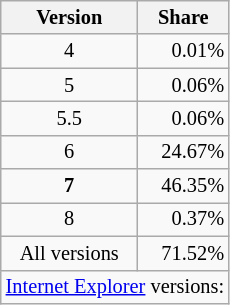<table class="wikitable floatright" style="font-size: 85%; text-align: center">
<tr>
<th>Version</th>
<th>Share</th>
</tr>
<tr>
<td>4</td>
<td style="text-align: right">0.01%</td>
</tr>
<tr>
<td>5</td>
<td style="text-align: right">0.06%</td>
</tr>
<tr>
<td>5.5</td>
<td style="text-align: right">0.06%</td>
</tr>
<tr>
<td>6</td>
<td style="text-align: right">24.67%</td>
</tr>
<tr>
<td><strong>7</strong></td>
<td style="text-align: right">46.35%</td>
</tr>
<tr>
<td>8</td>
<td style="text-align: right">0.37%</td>
</tr>
<tr>
<td>All versions</td>
<td style="text-align:right;">71.52%</td>
</tr>
<tr>
<td colspan="2"><a href='#'>Internet Explorer</a> versions: </td>
</tr>
</table>
